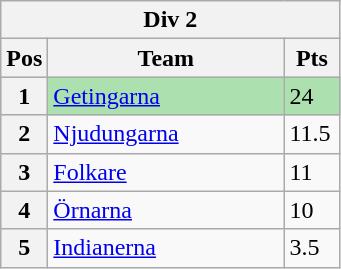<table class="wikitable">
<tr>
<th colspan="3">Div 2</th>
</tr>
<tr>
<th width=20>Pos</th>
<th width=150>Team</th>
<th width=30>Pts</th>
</tr>
<tr style="background:#ACE1AF;">
<th>1</th>
<td><a href='#'>Getingarna</a></td>
<td>24</td>
</tr>
<tr>
<th>2</th>
<td><a href='#'>Njudungarna</a></td>
<td>11.5</td>
</tr>
<tr>
<th>3</th>
<td><a href='#'>Folkare</a></td>
<td>11</td>
</tr>
<tr>
<th>4</th>
<td><a href='#'>Örnarna</a></td>
<td>10</td>
</tr>
<tr>
<th>5</th>
<td><a href='#'>Indianerna</a></td>
<td>3.5</td>
</tr>
</table>
